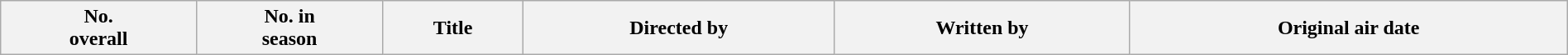<table class="wikitable plainrowheaders" style="width:100%; background:#fff;">
<tr>
<th style="background:#;">No.<br>overall</th>
<th style="background:#;">No. in<br>season</th>
<th style="background:#;">Title</th>
<th style="background:#;">Directed by</th>
<th style="background:#;">Written by</th>
<th style="background:#;">Original air date<br>






















</th>
</tr>
</table>
